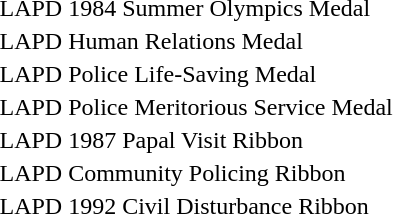<table>
<tr>
<td></td>
<td>LAPD 1984 Summer Olympics Medal</td>
</tr>
<tr>
<td></td>
<td>LAPD Human Relations Medal</td>
</tr>
<tr>
<td></td>
<td>LAPD Police Life-Saving Medal</td>
</tr>
<tr>
<td></td>
<td>LAPD Police Meritorious Service Medal</td>
</tr>
<tr>
<td></td>
<td>LAPD 1987 Papal Visit Ribbon</td>
</tr>
<tr>
<td></td>
<td>LAPD Community Policing Ribbon</td>
</tr>
<tr>
<td></td>
<td>LAPD 1992 Civil Disturbance Ribbon</td>
</tr>
</table>
